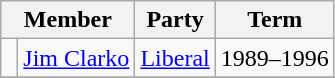<table class="wikitable">
<tr>
<th colspan="2">Member</th>
<th>Party</th>
<th>Term</th>
</tr>
<tr>
<td> </td>
<td><a href='#'>Jim Clarko</a></td>
<td><a href='#'>Liberal</a></td>
<td>1989–1996</td>
</tr>
<tr>
</tr>
</table>
